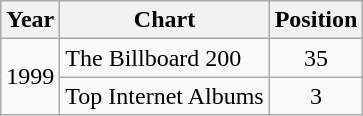<table class="wikitable">
<tr>
<th>Year</th>
<th>Chart</th>
<th>Position</th>
</tr>
<tr>
<td rowspan="2">1999</td>
<td>The Billboard 200</td>
<td style="text-align:center;">35</td>
</tr>
<tr>
<td>Top Internet Albums</td>
<td style="text-align:center;">3</td>
</tr>
</table>
